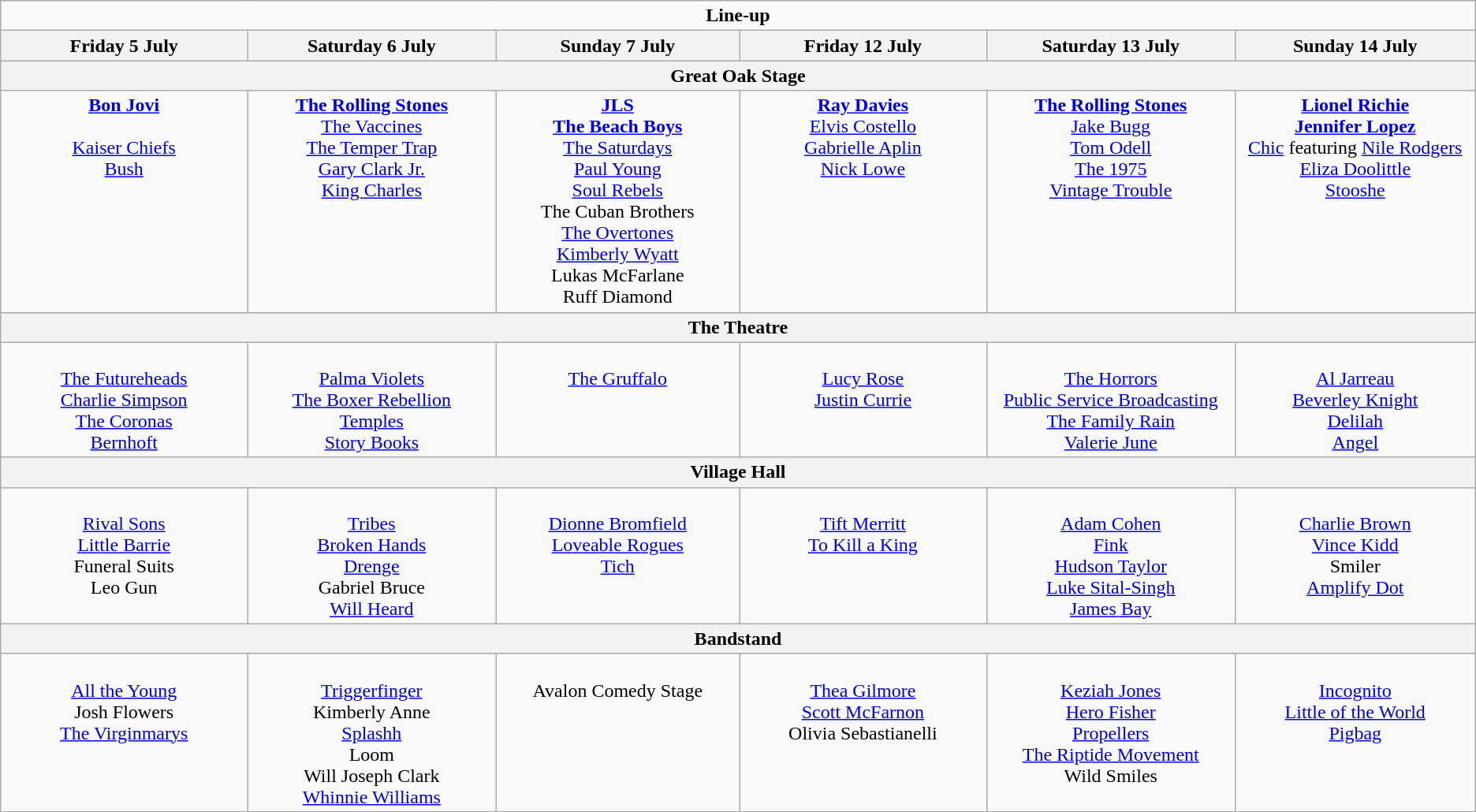<table class="wikitable">
<tr>
<td colspan="6" style="text-align:center;"><strong>Line-up</strong></td>
</tr>
<tr>
<th>Friday 5 July</th>
<th>Saturday 6 July</th>
<th>Sunday 7 July</th>
<th>Friday 12 July</th>
<th>Saturday 13 July</th>
<th>Sunday 14 July</th>
</tr>
<tr>
<th colspan="6" style="text-align:center;"><strong>Great Oak Stage</strong></th>
</tr>
<tr>
<td style="text-align:center; vertical-align:top; width:250px;"><strong><a href='#'>Bon Jovi</a></strong><br><br><a href='#'>Kaiser Chiefs</a>
<br><a href='#'>Bush</a></td>
<td style="text-align:center; vertical-align:top; width:250px;"><strong><a href='#'>The Rolling Stones</a></strong><br><a href='#'>The Vaccines</a>
<br><a href='#'>The Temper Trap</a>
<br><a href='#'>Gary Clark Jr.</a>
<br><a href='#'>King Charles</a></td>
<td style="text-align:center; vertical-align:top; width:250px;"><strong><a href='#'>JLS</a></strong><br><strong><a href='#'>The Beach Boys</a></strong><br><a href='#'>The Saturdays</a>
<br><a href='#'>Paul Young</a>
<br><a href='#'>Soul Rebels</a>
<br>The Cuban Brothers
<br><a href='#'>The Overtones</a>
<br><a href='#'>Kimberly Wyatt</a>
<br>Lukas McFarlane
<br>Ruff Diamond</td>
<td style="text-align:center; vertical-align:top; width:250px;"><strong><a href='#'>Ray Davies</a></strong><br><a href='#'>Elvis Costello</a>
<br><a href='#'>Gabrielle Aplin</a>
<br><a href='#'>Nick Lowe</a></td>
<td style="text-align:center; vertical-align:top; width:250px;"><strong><a href='#'>The Rolling Stones</a></strong><br><a href='#'>Jake Bugg</a>
<br><a href='#'>Tom Odell</a>
<br><a href='#'>The 1975</a>
<br><a href='#'>Vintage Trouble</a></td>
<td style="text-align:center; vertical-align:top; width:250px;"><strong><a href='#'>Lionel Richie</a></strong><br><strong><a href='#'>Jennifer Lopez</a></strong><br><a href='#'>Chic</a> featuring <a href='#'>Nile Rodgers</a>
<br><a href='#'>Eliza Doolittle</a>
<br><a href='#'>Stooshe</a></td>
</tr>
<tr>
<th colspan="6" style="text-align:center;" col="#BFBFBF"><strong>The Theatre</strong></th>
</tr>
<tr>
<td style="text-align:center; vertical-align:top; width:250px;"><br><a href='#'>The Futureheads</a>
<br><a href='#'>Charlie Simpson</a>
<br><a href='#'>The Coronas</a>
<br><a href='#'>Bernhoft</a></td>
<td style="text-align:center; vertical-align:top; width:250px;"><br><a href='#'>Palma Violets</a>
<br><a href='#'>The Boxer Rebellion</a>
<br><a href='#'>Temples</a>
<br><a href='#'>Story Books</a></td>
<td style="text-align:center; vertical-align:top; width:250px;"><br><a href='#'>The Gruffalo</a></td>
<td style="text-align:center; vertical-align:top; width:250px;"><br><a href='#'>Lucy Rose</a>
<br><a href='#'>Justin Currie</a></td>
<td style="text-align:center; vertical-align:top; width:250px;"><br><a href='#'>The Horrors</a>
<br><a href='#'>Public Service Broadcasting</a>
<br><a href='#'>The Family Rain</a>
<br><a href='#'>Valerie June</a></td>
<td style="text-align:center; vertical-align:top; width:250px;"><br><a href='#'>Al Jarreau</a>
<br><a href='#'>Beverley Knight</a>
<br><a href='#'>Delilah</a>
<br><a href='#'>Angel</a></td>
</tr>
<tr>
<th colspan="6" style="text-align:center;" col="#BFBFBF"><strong>Village Hall</strong></th>
</tr>
<tr>
<td style="text-align:center; vertical-align:top; width:250px;"><br><a href='#'>Rival Sons</a>
<br><a href='#'>Little Barrie</a>
<br>Funeral Suits
<br>Leo Gun</td>
<td style="text-align:center; vertical-align:top; width:250px;"><br><a href='#'>Tribes</a>
<br><a href='#'>Broken Hands</a>
<br><a href='#'>Drenge</a>
<br>Gabriel Bruce
<br><a href='#'>Will Heard</a></td>
<td style="text-align:center; vertical-align:top; width:250px;"><br><a href='#'>Dionne Bromfield</a>
<br><a href='#'>Loveable Rogues</a>
<br><a href='#'>Tich</a></td>
<td style="text-align:center; vertical-align:top; width:250px;"><br><a href='#'>Tift Merritt</a>
<br><a href='#'>To Kill a King</a></td>
<td style="text-align:center; vertical-align:top; width:250px;"><br><a href='#'>Adam Cohen</a>
<br><a href='#'>Fink</a>
<br><a href='#'>Hudson Taylor</a>
<br><a href='#'>Luke Sital-Singh</a>
<br><a href='#'>James Bay</a></td>
<td style="text-align:center; vertical-align:top; width:250px;"><br><a href='#'>Charlie Brown</a>
<br><a href='#'>Vince Kidd</a>
<br>Smiler
<br><a href='#'>Amplify Dot</a></td>
</tr>
<tr>
<th colspan="6" style="text-align:center;" col="#BFBFBF"><strong>Bandstand</strong></th>
</tr>
<tr>
<td style="text-align:center; vertical-align:top; width:250px;"><br><a href='#'>All the Young</a>
<br>Josh Flowers
<br><a href='#'>The Virginmarys</a></td>
<td style="text-align:center; vertical-align:top; width:250px;"><br><a href='#'>Triggerfinger</a>
<br>Kimberly Anne
<br><a href='#'>Splashh</a>
<br>Loom
<br>Will Joseph Clark
<br><a href='#'>Whinnie Williams</a></td>
<td style="text-align:center; vertical-align:top; width:250px;"><br>Avalon Comedy Stage</td>
<td style="text-align:center; vertical-align:top; width:250px;"><br><a href='#'>Thea Gilmore</a>
<br><a href='#'>Scott McFarnon</a>
<br>Olivia Sebastianelli</td>
<td style="text-align:center; vertical-align:top; width:250px;"><br><a href='#'>Keziah Jones</a>
<br><a href='#'>Hero Fisher</a>
<br><a href='#'>Propellers</a>
<br><a href='#'>The Riptide Movement</a>
<br>Wild Smiles</td>
<td style="text-align:center; vertical-align:top; width:250px;"><br><a href='#'>Incognito</a>
<br><a href='#'>Little of the World</a>
<br><a href='#'>Pigbag</a></td>
</tr>
</table>
